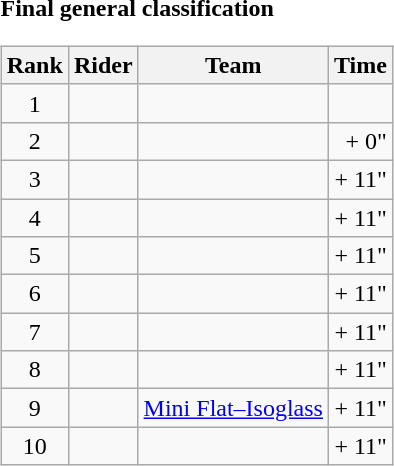<table>
<tr>
<td><strong>Final general classification</strong><br><table class="wikitable">
<tr>
<th scope="col">Rank</th>
<th scope="col">Rider</th>
<th scope="col">Team</th>
<th scope="col">Time</th>
</tr>
<tr>
<td style="text-align:center;">1</td>
<td></td>
<td></td>
<td style="text-align:right;"></td>
</tr>
<tr>
<td style="text-align:center;">2</td>
<td></td>
<td></td>
<td style="text-align:right;">+ 0"</td>
</tr>
<tr>
<td style="text-align:center;">3</td>
<td></td>
<td></td>
<td style="text-align:right;">+ 11"</td>
</tr>
<tr>
<td style="text-align:center;">4</td>
<td></td>
<td></td>
<td style="text-align:right;">+ 11"</td>
</tr>
<tr>
<td style="text-align:center;">5</td>
<td></td>
<td></td>
<td style="text-align:right;">+ 11"</td>
</tr>
<tr>
<td style="text-align:center;">6</td>
<td></td>
<td></td>
<td style="text-align:right;">+ 11"</td>
</tr>
<tr>
<td style="text-align:center;">7</td>
<td></td>
<td></td>
<td style="text-align:right;">+ 11"</td>
</tr>
<tr>
<td style="text-align:center;">8</td>
<td></td>
<td></td>
<td style="text-align:right;">+ 11"</td>
</tr>
<tr>
<td style="text-align:center;">9</td>
<td></td>
<td><a href='#'>Mini Flat–Isoglass</a></td>
<td style="text-align:right;">+ 11"</td>
</tr>
<tr>
<td style="text-align:center;">10</td>
<td></td>
<td></td>
<td style="text-align:right;">+ 11"</td>
</tr>
</table>
</td>
</tr>
</table>
